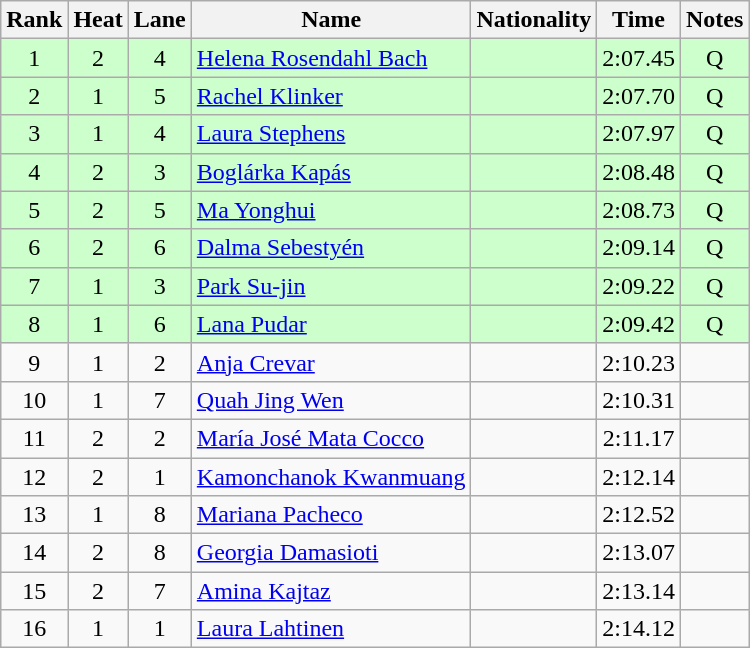<table class="wikitable sortable" style="text-align:center">
<tr>
<th>Rank</th>
<th>Heat</th>
<th>Lane</th>
<th>Name</th>
<th>Nationality</th>
<th>Time</th>
<th>Notes</th>
</tr>
<tr bgcolor=ccffcc>
<td>1</td>
<td>2</td>
<td>4</td>
<td align=left><a href='#'>Helena Rosendahl Bach</a></td>
<td align=left></td>
<td>2:07.45</td>
<td>Q</td>
</tr>
<tr bgcolor=ccffcc>
<td>2</td>
<td>1</td>
<td>5</td>
<td align=left><a href='#'>Rachel Klinker</a></td>
<td align=left></td>
<td>2:07.70</td>
<td>Q</td>
</tr>
<tr bgcolor=ccffcc>
<td>3</td>
<td>1</td>
<td>4</td>
<td align=left><a href='#'>Laura Stephens</a></td>
<td align=left></td>
<td>2:07.97</td>
<td>Q</td>
</tr>
<tr bgcolor=ccffcc>
<td>4</td>
<td>2</td>
<td>3</td>
<td align=left><a href='#'>Boglárka Kapás</a></td>
<td align=left></td>
<td>2:08.48</td>
<td>Q</td>
</tr>
<tr bgcolor=ccffcc>
<td>5</td>
<td>2</td>
<td>5</td>
<td align=left><a href='#'>Ma Yonghui</a></td>
<td align=left></td>
<td>2:08.73</td>
<td>Q</td>
</tr>
<tr bgcolor=ccffcc>
<td>6</td>
<td>2</td>
<td>6</td>
<td align=left><a href='#'>Dalma Sebestyén</a></td>
<td align=left></td>
<td>2:09.14</td>
<td>Q</td>
</tr>
<tr bgcolor=ccffcc>
<td>7</td>
<td>1</td>
<td>3</td>
<td align=left><a href='#'>Park Su-jin</a></td>
<td align=left></td>
<td>2:09.22</td>
<td>Q</td>
</tr>
<tr bgcolor=ccffcc>
<td>8</td>
<td>1</td>
<td>6</td>
<td align=left><a href='#'>Lana Pudar</a></td>
<td align=left></td>
<td>2:09.42</td>
<td>Q</td>
</tr>
<tr>
<td>9</td>
<td>1</td>
<td>2</td>
<td align=left><a href='#'>Anja Crevar</a></td>
<td align=left></td>
<td>2:10.23</td>
<td></td>
</tr>
<tr>
<td>10</td>
<td>1</td>
<td>7</td>
<td align=left><a href='#'>Quah Jing Wen</a></td>
<td align=left></td>
<td>2:10.31</td>
<td></td>
</tr>
<tr>
<td>11</td>
<td>2</td>
<td>2</td>
<td align=left><a href='#'>María José Mata Cocco</a></td>
<td align=left></td>
<td>2:11.17</td>
<td></td>
</tr>
<tr>
<td>12</td>
<td>2</td>
<td>1</td>
<td align=left><a href='#'>Kamonchanok Kwanmuang</a></td>
<td align=left></td>
<td>2:12.14</td>
<td></td>
</tr>
<tr>
<td>13</td>
<td>1</td>
<td>8</td>
<td align=left><a href='#'>Mariana Pacheco</a></td>
<td align=left></td>
<td>2:12.52</td>
<td></td>
</tr>
<tr>
<td>14</td>
<td>2</td>
<td>8</td>
<td align=left><a href='#'>Georgia Damasioti</a></td>
<td align=left></td>
<td>2:13.07</td>
<td></td>
</tr>
<tr>
<td>15</td>
<td>2</td>
<td>7</td>
<td align=left><a href='#'>Amina Kajtaz</a></td>
<td align=left></td>
<td>2:13.14</td>
<td></td>
</tr>
<tr>
<td>16</td>
<td>1</td>
<td>1</td>
<td align=left><a href='#'>Laura Lahtinen</a></td>
<td align=left></td>
<td>2:14.12</td>
<td></td>
</tr>
</table>
